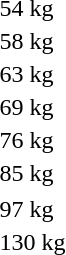<table>
<tr>
<td>54 kg</td>
<td></td>
<td></td>
<td></td>
</tr>
<tr>
<td>58 kg</td>
<td></td>
<td></td>
<td></td>
</tr>
<tr>
<td>63 kg</td>
<td></td>
<td></td>
<td></td>
</tr>
<tr>
<td>69 kg</td>
<td></td>
<td></td>
<td></td>
</tr>
<tr>
<td>76 kg</td>
<td></td>
<td></td>
<td></td>
</tr>
<tr>
<td>85 kg</td>
<td></td>
<td></td>
<td></td>
</tr>
<tr>
</tr>
<tr>
<td>97 kg</td>
<td></td>
<td></td>
<td></td>
</tr>
<tr>
<td>130 kg</td>
<td></td>
<td></td>
<td></td>
</tr>
</table>
